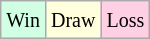<table class="wikitable">
<tr>
<td style="background-color: #d0ffe3;"><small>Win</small></td>
<td style="background-color: #ffffdd;"><small>Draw</small></td>
<td style="background-color: #ffd0e3;"><small>Loss</small></td>
</tr>
</table>
